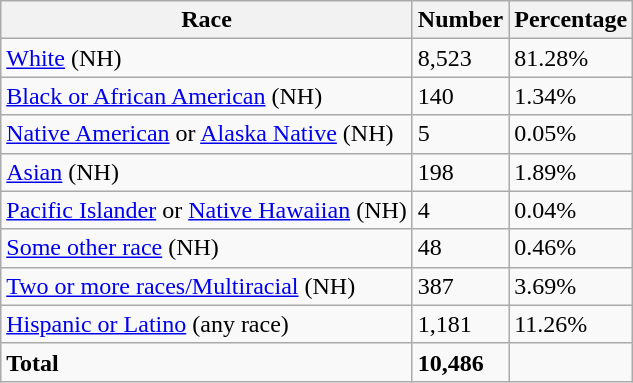<table class="wikitable">
<tr>
<th>Race</th>
<th>Number</th>
<th>Percentage</th>
</tr>
<tr>
<td><a href='#'>White</a> (NH)</td>
<td>8,523</td>
<td>81.28%</td>
</tr>
<tr>
<td><a href='#'>Black or African American</a> (NH)</td>
<td>140</td>
<td>1.34%</td>
</tr>
<tr>
<td><a href='#'>Native American</a> or <a href='#'>Alaska Native</a> (NH)</td>
<td>5</td>
<td>0.05%</td>
</tr>
<tr>
<td><a href='#'>Asian</a> (NH)</td>
<td>198</td>
<td>1.89%</td>
</tr>
<tr>
<td><a href='#'>Pacific Islander</a> or <a href='#'>Native Hawaiian</a> (NH)</td>
<td>4</td>
<td>0.04%</td>
</tr>
<tr>
<td><a href='#'>Some other race</a> (NH)</td>
<td>48</td>
<td>0.46%</td>
</tr>
<tr>
<td><a href='#'>Two or more races/Multiracial</a> (NH)</td>
<td>387</td>
<td>3.69%</td>
</tr>
<tr>
<td><a href='#'>Hispanic or Latino</a> (any race)</td>
<td>1,181</td>
<td>11.26%</td>
</tr>
<tr>
<td><strong>Total</strong></td>
<td><strong>10,486</strong></td>
<td></td>
</tr>
</table>
